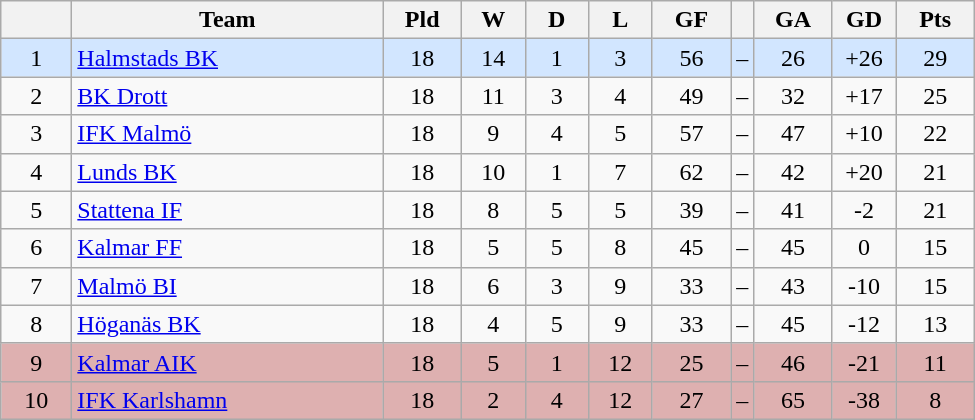<table class="wikitable" style="text-align: center;">
<tr>
<th style="width: 40px;"></th>
<th style="width: 200px;">Team</th>
<th style="width: 45px;">Pld</th>
<th style="width: 35px;">W</th>
<th style="width: 35px;">D</th>
<th style="width: 35px;">L</th>
<th style="width: 45px;">GF</th>
<th></th>
<th style="width: 45px;">GA</th>
<th style="width: 35px;">GD</th>
<th style="width: 45px;">Pts</th>
</tr>
<tr style="background: #d2e6ff">
<td>1</td>
<td style="text-align: left;"><a href='#'>Halmstads BK</a></td>
<td>18</td>
<td>14</td>
<td>1</td>
<td>3</td>
<td>56</td>
<td>–</td>
<td>26</td>
<td>+26</td>
<td>29</td>
</tr>
<tr>
<td>2</td>
<td style="text-align: left;"><a href='#'>BK Drott</a></td>
<td>18</td>
<td>11</td>
<td>3</td>
<td>4</td>
<td>49</td>
<td>–</td>
<td>32</td>
<td>+17</td>
<td>25</td>
</tr>
<tr>
<td>3</td>
<td style="text-align: left;"><a href='#'>IFK Malmö</a></td>
<td>18</td>
<td>9</td>
<td>4</td>
<td>5</td>
<td>57</td>
<td>–</td>
<td>47</td>
<td>+10</td>
<td>22</td>
</tr>
<tr>
<td>4</td>
<td style="text-align: left;"><a href='#'>Lunds BK</a></td>
<td>18</td>
<td>10</td>
<td>1</td>
<td>7</td>
<td>62</td>
<td>–</td>
<td>42</td>
<td>+20</td>
<td>21</td>
</tr>
<tr>
<td>5</td>
<td style="text-align: left;"><a href='#'>Stattena IF</a></td>
<td>18</td>
<td>8</td>
<td>5</td>
<td>5</td>
<td>39</td>
<td>–</td>
<td>41</td>
<td>-2</td>
<td>21</td>
</tr>
<tr>
<td>6</td>
<td style="text-align: left;"><a href='#'>Kalmar FF</a></td>
<td>18</td>
<td>5</td>
<td>5</td>
<td>8</td>
<td>45</td>
<td>–</td>
<td>45</td>
<td>0</td>
<td>15</td>
</tr>
<tr>
<td>7</td>
<td style="text-align: left;"><a href='#'>Malmö BI</a></td>
<td>18</td>
<td>6</td>
<td>3</td>
<td>9</td>
<td>33</td>
<td>–</td>
<td>43</td>
<td>-10</td>
<td>15</td>
</tr>
<tr>
<td>8</td>
<td style="text-align: left;"><a href='#'>Höganäs BK</a></td>
<td>18</td>
<td>4</td>
<td>5</td>
<td>9</td>
<td>33</td>
<td>–</td>
<td>45</td>
<td>-12</td>
<td>13</td>
</tr>
<tr style="background: #deb0b0">
<td>9</td>
<td style="text-align: left;"><a href='#'>Kalmar AIK</a></td>
<td>18</td>
<td>5</td>
<td>1</td>
<td>12</td>
<td>25</td>
<td>–</td>
<td>46</td>
<td>-21</td>
<td>11</td>
</tr>
<tr style="background: #deb0b0">
<td>10</td>
<td style="text-align: left;"><a href='#'>IFK Karlshamn</a></td>
<td>18</td>
<td>2</td>
<td>4</td>
<td>12</td>
<td>27</td>
<td>–</td>
<td>65</td>
<td>-38</td>
<td>8</td>
</tr>
</table>
